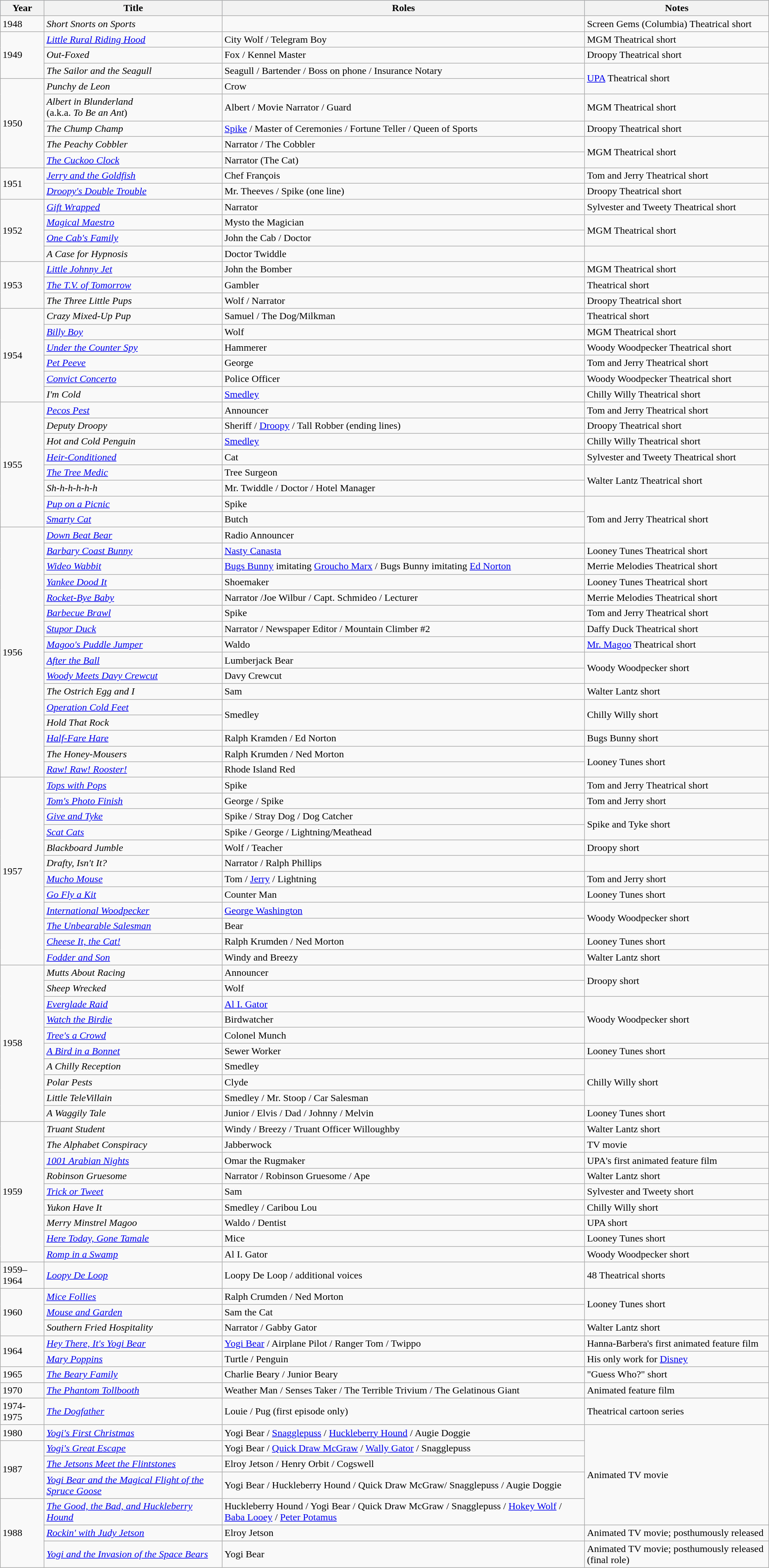<table class="wikitable">
<tr style="background:#b0c4de; text-aligb:center;">
<th>Year</th>
<th>Title</th>
<th>Roles</th>
<th>Notes</th>
</tr>
<tr>
<td>1948</td>
<td><em>Short Snorts on Sports</em></td>
<td></td>
<td>Screen Gems (Columbia) Theatrical short</td>
</tr>
<tr>
<td rowspan="3">1949</td>
<td><em><a href='#'>Little Rural Riding Hood</a></em></td>
<td>City Wolf / Telegram Boy</td>
<td>MGM Theatrical short</td>
</tr>
<tr>
<td><em>Out-Foxed</em></td>
<td>Fox / Kennel Master</td>
<td>Droopy Theatrical short</td>
</tr>
<tr>
<td><em>The Sailor and the Seagull</em></td>
<td>Seagull / Bartender / Boss on phone / Insurance Notary</td>
<td rowspan="2"><a href='#'>UPA</a> Theatrical short</td>
</tr>
<tr>
<td rowspan="5">1950</td>
<td><em>Punchy de Leon</em></td>
<td>Crow</td>
</tr>
<tr>
<td><em>Albert in Blunderland</em><br>(a.k.a. <em>To Be an Ant</em>)</td>
<td>Albert / Movie Narrator / Guard</td>
<td>MGM Theatrical short</td>
</tr>
<tr>
<td><em>The Chump Champ</em></td>
<td><a href='#'>Spike</a> / Master of Ceremonies / Fortune Teller / Queen of Sports</td>
<td>Droopy Theatrical short</td>
</tr>
<tr>
<td><em>The Peachy Cobbler</em></td>
<td>Narrator / The Cobbler</td>
<td rowspan="2">MGM Theatrical short</td>
</tr>
<tr>
<td><em><a href='#'>The Cuckoo Clock</a></em></td>
<td>Narrator (The Cat)</td>
</tr>
<tr>
<td rowspan="2">1951</td>
<td><em><a href='#'>Jerry and the Goldfish</a></em></td>
<td>Chef François</td>
<td>Tom and Jerry Theatrical short</td>
</tr>
<tr>
<td><em><a href='#'>Droopy's Double Trouble</a></em></td>
<td>Mr. Theeves / Spike (one line)</td>
<td>Droopy Theatrical short</td>
</tr>
<tr>
<td rowspan="4">1952</td>
<td><em><a href='#'>Gift Wrapped</a></em></td>
<td>Narrator</td>
<td>Sylvester and Tweety Theatrical short</td>
</tr>
<tr>
<td><em><a href='#'>Magical Maestro</a></em></td>
<td>Mysto the Magician</td>
<td rowspan="2">MGM Theatrical short</td>
</tr>
<tr>
<td><em><a href='#'>One Cab's Family</a></em></td>
<td>John the Cab / Doctor</td>
</tr>
<tr>
<td><em>A Case for Hypnosis</em></td>
<td>Doctor Twiddle</td>
<td></td>
</tr>
<tr>
<td rowspan="3">1953</td>
<td><em><a href='#'>Little Johnny Jet</a></em></td>
<td>John the Bomber</td>
<td>MGM Theatrical short</td>
</tr>
<tr>
<td><em><a href='#'>The T.V. of Tomorrow</a></em></td>
<td>Gambler</td>
<td>Theatrical short</td>
</tr>
<tr>
<td><em>The Three Little Pups</em></td>
<td>Wolf / Narrator</td>
<td>Droopy Theatrical short</td>
</tr>
<tr>
<td rowspan="6">1954</td>
<td><em>Crazy Mixed-Up Pup</em></td>
<td>Samuel / The Dog/Milkman</td>
<td>Theatrical short</td>
</tr>
<tr>
<td><em><a href='#'>Billy Boy</a></em></td>
<td>Wolf</td>
<td>MGM Theatrical short</td>
</tr>
<tr>
<td><em><a href='#'>Under the Counter Spy</a></em></td>
<td>Hammerer</td>
<td>Woody Woodpecker Theatrical short</td>
</tr>
<tr>
<td><em><a href='#'>Pet Peeve</a></em></td>
<td>George</td>
<td>Tom and Jerry Theatrical short</td>
</tr>
<tr>
<td><em><a href='#'>Convict Concerto</a></em></td>
<td>Police Officer</td>
<td>Woody Woodpecker Theatrical short</td>
</tr>
<tr>
<td><em>I'm Cold</em></td>
<td><a href='#'>Smedley</a></td>
<td>Chilly Willy Theatrical short</td>
</tr>
<tr>
<td rowspan="8">1955</td>
<td><em><a href='#'>Pecos Pest</a></em></td>
<td>Announcer</td>
<td>Tom and Jerry Theatrical short</td>
</tr>
<tr>
<td><em>Deputy Droopy</em></td>
<td>Sheriff / <a href='#'>Droopy</a> / Tall Robber (ending lines)</td>
<td>Droopy Theatrical short</td>
</tr>
<tr>
<td><em>Hot and Cold Penguin</em></td>
<td><a href='#'>Smedley</a></td>
<td>Chilly Willy Theatrical short</td>
</tr>
<tr>
<td><em><a href='#'>Heir-Conditioned</a></em></td>
<td>Cat</td>
<td>Sylvester and Tweety Theatrical short</td>
</tr>
<tr>
<td><em><a href='#'>The Tree Medic</a></em></td>
<td>Tree Surgeon</td>
<td rowspan="2">Walter Lantz Theatrical short</td>
</tr>
<tr>
<td><em>Sh-h-h-h-h-h</em></td>
<td>Mr. Twiddle / Doctor / Hotel Manager</td>
</tr>
<tr>
<td><em><a href='#'>Pup on a Picnic</a></em></td>
<td>Spike</td>
<td rowspan="3">Tom and Jerry Theatrical short</td>
</tr>
<tr>
<td><em><a href='#'>Smarty Cat</a></em></td>
<td>Butch</td>
</tr>
<tr>
<td rowspan="16">1956</td>
<td><em><a href='#'>Down Beat Bear</a></em></td>
<td>Radio Announcer</td>
</tr>
<tr>
<td><em><a href='#'>Barbary Coast Bunny</a></em></td>
<td><a href='#'>Nasty Canasta</a></td>
<td>Looney Tunes Theatrical short</td>
</tr>
<tr>
<td><em><a href='#'>Wideo Wabbit</a></em></td>
<td><a href='#'>Bugs Bunny</a> imitating <a href='#'>Groucho Marx</a> / Bugs Bunny imitating <a href='#'>Ed Norton</a></td>
<td>Merrie Melodies Theatrical short</td>
</tr>
<tr>
<td><em><a href='#'>Yankee Dood It</a></em></td>
<td>Shoemaker</td>
<td>Looney Tunes Theatrical short</td>
</tr>
<tr>
<td><em><a href='#'>Rocket-Bye Baby</a></em></td>
<td>Narrator /Joe Wilbur / Capt. Schmideo / Lecturer</td>
<td>Merrie Melodies Theatrical short</td>
</tr>
<tr>
<td><em><a href='#'>Barbecue Brawl</a></em></td>
<td>Spike</td>
<td>Tom and Jerry Theatrical short</td>
</tr>
<tr>
<td><em><a href='#'>Stupor Duck</a></em></td>
<td>Narrator / Newspaper Editor / Mountain Climber #2</td>
<td>Daffy Duck Theatrical short</td>
</tr>
<tr>
<td><em><a href='#'>Magoo's Puddle Jumper</a></em></td>
<td>Waldo</td>
<td><a href='#'>Mr. Magoo</a> Theatrical short</td>
</tr>
<tr>
<td><em><a href='#'>After the Ball</a></em></td>
<td>Lumberjack Bear</td>
<td rowspan="2">Woody Woodpecker short</td>
</tr>
<tr>
<td><em><a href='#'>Woody Meets Davy Crewcut</a></em></td>
<td>Davy Crewcut</td>
</tr>
<tr>
<td><em>The Ostrich Egg and I</em></td>
<td>Sam</td>
<td>Walter Lantz short</td>
</tr>
<tr>
<td><em><a href='#'>Operation Cold Feet</a></em></td>
<td rowspan="2">Smedley</td>
<td rowspan="2">Chilly Willy short</td>
</tr>
<tr>
<td><em>Hold That Rock</em></td>
</tr>
<tr>
<td><em><a href='#'>Half-Fare Hare</a></em></td>
<td>Ralph Kramden / Ed Norton</td>
<td>Bugs Bunny short</td>
</tr>
<tr>
<td><em>The Honey-Mousers</em></td>
<td>Ralph Krumden / Ned Morton</td>
<td rowspan="2">Looney Tunes short</td>
</tr>
<tr>
<td><em><a href='#'>Raw! Raw! Rooster!</a></em></td>
<td>Rhode Island Red</td>
</tr>
<tr>
<td rowspan="12">1957</td>
<td><em><a href='#'>Tops with Pops</a></em></td>
<td>Spike</td>
<td>Tom and Jerry Theatrical short</td>
</tr>
<tr>
<td><em><a href='#'>Tom's Photo Finish</a></em></td>
<td>George / Spike</td>
<td>Tom and Jerry short</td>
</tr>
<tr>
<td><em><a href='#'>Give and Tyke</a></em></td>
<td>Spike / Stray Dog / Dog Catcher</td>
<td rowspan="2">Spike and Tyke short</td>
</tr>
<tr>
<td><em><a href='#'>Scat Cats</a></em></td>
<td>Spike / George / Lightning/Meathead</td>
</tr>
<tr>
<td><em>Blackboard Jumble</em></td>
<td>Wolf / Teacher</td>
<td>Droopy short</td>
</tr>
<tr>
<td><em>Drafty, Isn't It?</em></td>
<td>Narrator / Ralph Phillips</td>
<td></td>
</tr>
<tr>
<td><em><a href='#'>Mucho Mouse</a></em></td>
<td>Tom / <a href='#'>Jerry</a> / Lightning</td>
<td>Tom and Jerry short</td>
</tr>
<tr>
<td><em><a href='#'>Go Fly a Kit</a></em></td>
<td>Counter Man</td>
<td>Looney Tunes short</td>
</tr>
<tr>
<td><em><a href='#'>International Woodpecker</a></em></td>
<td><a href='#'>George Washington</a></td>
<td rowspan="2">Woody Woodpecker short</td>
</tr>
<tr>
<td><em><a href='#'>The Unbearable Salesman</a></em></td>
<td>Bear</td>
</tr>
<tr>
<td><em><a href='#'>Cheese It, the Cat!</a></em></td>
<td>Ralph Krumden / Ned Morton</td>
<td>Looney Tunes short</td>
</tr>
<tr>
<td><em><a href='#'>Fodder and Son</a></em></td>
<td>Windy and Breezy</td>
<td>Walter Lantz short</td>
</tr>
<tr>
<td rowspan="10">1958</td>
<td><em>Mutts About Racing</em></td>
<td>Announcer</td>
<td rowspan="2">Droopy short</td>
</tr>
<tr>
<td><em>Sheep Wrecked</em></td>
<td>Wolf</td>
</tr>
<tr>
<td><em><a href='#'>Everglade Raid</a></em></td>
<td><a href='#'>Al I. Gator</a></td>
<td rowspan="3">Woody Woodpecker short</td>
</tr>
<tr>
<td><em><a href='#'>Watch the Birdie</a></em></td>
<td>Birdwatcher</td>
</tr>
<tr>
<td><em><a href='#'>Tree's a Crowd</a></em></td>
<td>Colonel Munch</td>
</tr>
<tr>
<td><em><a href='#'>A Bird in a Bonnet</a></em></td>
<td>Sewer Worker</td>
<td>Looney Tunes short</td>
</tr>
<tr>
<td><em>A Chilly Reception</em></td>
<td>Smedley</td>
<td rowspan="3">Chilly Willy short</td>
</tr>
<tr>
<td><em>Polar Pests</em></td>
<td>Clyde</td>
</tr>
<tr>
<td><em>Little TeleVillain</em></td>
<td>Smedley / Mr. Stoop / Car Salesman</td>
</tr>
<tr>
<td><em>A Waggily Tale</em></td>
<td>Junior / Elvis / Dad / Johnny / Melvin</td>
<td>Looney Tunes short</td>
</tr>
<tr>
<td rowspan="9">1959</td>
<td><em>Truant Student</em></td>
<td>Windy / Breezy / Truant Officer Willoughby</td>
<td>Walter Lantz short</td>
</tr>
<tr>
<td><em>The Alphabet Conspiracy</em></td>
<td>Jabberwock</td>
<td>TV movie</td>
</tr>
<tr>
<td><em><a href='#'>1001 Arabian Nights</a></em></td>
<td>Omar the Rugmaker</td>
<td>UPA's first animated feature film</td>
</tr>
<tr>
<td><em>Robinson Gruesome</em></td>
<td>Narrator / Robinson Gruesome / Ape</td>
<td>Walter Lantz short</td>
</tr>
<tr>
<td><em><a href='#'>Trick or Tweet</a></em></td>
<td>Sam</td>
<td>Sylvester and Tweety short</td>
</tr>
<tr>
<td><em>Yukon Have It</em></td>
<td>Smedley / Caribou Lou</td>
<td>Chilly Willy short</td>
</tr>
<tr>
<td><em>Merry Minstrel Magoo</em></td>
<td>Waldo / Dentist</td>
<td>UPA short</td>
</tr>
<tr>
<td><em><a href='#'>Here Today, Gone Tamale</a></em></td>
<td>Mice</td>
<td>Looney Tunes short</td>
</tr>
<tr>
<td><em><a href='#'>Romp in a Swamp</a></em></td>
<td>Al I. Gator</td>
<td>Woody Woodpecker short</td>
</tr>
<tr>
<td>1959–1964</td>
<td><em><a href='#'>Loopy De Loop</a></em></td>
<td>Loopy De Loop / additional voices</td>
<td>48 Theatrical shorts</td>
</tr>
<tr>
<td rowspan="3">1960</td>
<td><em><a href='#'>Mice Follies</a></em></td>
<td>Ralph Crumden / Ned Morton</td>
<td rowspan="2">Looney Tunes short</td>
</tr>
<tr>
<td><em><a href='#'>Mouse and Garden</a></em></td>
<td>Sam the Cat</td>
</tr>
<tr>
<td><em>Southern Fried Hospitality</em></td>
<td>Narrator / Gabby Gator</td>
<td>Walter Lantz short</td>
</tr>
<tr>
<td rowspan="2">1964</td>
<td><em><a href='#'>Hey There, It's Yogi Bear</a></em></td>
<td><a href='#'>Yogi Bear</a> / Airplane Pilot / Ranger Tom / Twippo</td>
<td>Hanna-Barbera's first animated feature film</td>
</tr>
<tr>
<td><em><a href='#'>Mary Poppins</a></em></td>
<td>Turtle / Penguin</td>
<td>His only work for <a href='#'>Disney</a></td>
</tr>
<tr>
<td>1965</td>
<td><em><a href='#'>The Beary Family</a></em></td>
<td>Charlie Beary / Junior Beary</td>
<td>"Guess Who?" short</td>
</tr>
<tr>
<td>1970</td>
<td><em><a href='#'>The Phantom Tollbooth</a></em></td>
<td>Weather Man / Senses Taker / The Terrible Trivium / The Gelatinous Giant</td>
<td>Animated feature film</td>
</tr>
<tr>
<td>1974-1975</td>
<td><em><a href='#'>The Dogfather</a></em></td>
<td>Louie / Pug (first episode only)</td>
<td>Theatrical cartoon series</td>
</tr>
<tr>
<td>1980</td>
<td><em><a href='#'>Yogi's First Christmas</a></em></td>
<td>Yogi Bear / <a href='#'>Snagglepuss</a> / <a href='#'>Huckleberry Hound</a> / Augie Doggie</td>
<td rowspan="5">Animated TV movie</td>
</tr>
<tr>
<td rowspan="3">1987</td>
<td><em><a href='#'>Yogi's Great Escape</a></em></td>
<td>Yogi Bear / <a href='#'>Quick Draw McGraw</a> / <a href='#'>Wally Gator</a> / Snagglepuss</td>
</tr>
<tr>
<td><em><a href='#'>The Jetsons Meet the Flintstones</a></em></td>
<td>Elroy Jetson / Henry Orbit / Cogswell</td>
</tr>
<tr>
<td><em><a href='#'>Yogi Bear and the Magical Flight of the Spruce Goose</a></em></td>
<td>Yogi Bear / Huckleberry Hound / Quick Draw McGraw/ Snagglepuss / Augie Doggie</td>
</tr>
<tr>
<td rowspan="3">1988</td>
<td><em><a href='#'>The Good, the Bad, and Huckleberry Hound</a></em></td>
<td>Huckleberry Hound / Yogi Bear / Quick Draw McGraw / Snagglepuss / <a href='#'>Hokey Wolf</a> / <a href='#'>Baba Looey</a> / <a href='#'>Peter Potamus</a></td>
</tr>
<tr>
<td><em><a href='#'>Rockin' with Judy Jetson</a></em></td>
<td>Elroy Jetson</td>
<td>Animated TV movie; posthumously released</td>
</tr>
<tr>
<td><em><a href='#'>Yogi and the Invasion of the Space Bears</a></em></td>
<td>Yogi Bear</td>
<td>Animated TV movie; posthumously released (final role)</td>
</tr>
</table>
